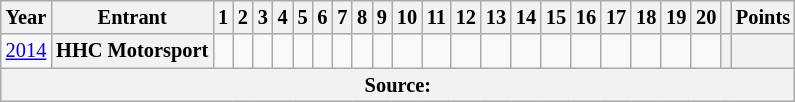<table class="wikitable" style="text-align:center; font-size:85%">
<tr>
<th>Year</th>
<th>Entrant</th>
<th>1</th>
<th>2</th>
<th>3</th>
<th>4</th>
<th>5</th>
<th>6</th>
<th>7</th>
<th>8</th>
<th>9</th>
<th>10</th>
<th>11</th>
<th>12</th>
<th>13</th>
<th>14</th>
<th>15</th>
<th>16</th>
<th>17</th>
<th>18</th>
<th>19</th>
<th>20</th>
<th></th>
<th>Points</th>
</tr>
<tr>
<td id=2014R><a href='#'>2014</a></td>
<th nowrap>HHC Motorsport</th>
<td></td>
<td></td>
<td></td>
<td></td>
<td></td>
<td></td>
<td></td>
<td></td>
<td></td>
<td></td>
<td></td>
<td></td>
<td></td>
<td></td>
<td></td>
<td></td>
<td></td>
<td></td>
<td></td>
<td></td>
<th></th>
<th></th>
</tr>
<tr>
<th colspan="100">Source:</th>
</tr>
</table>
